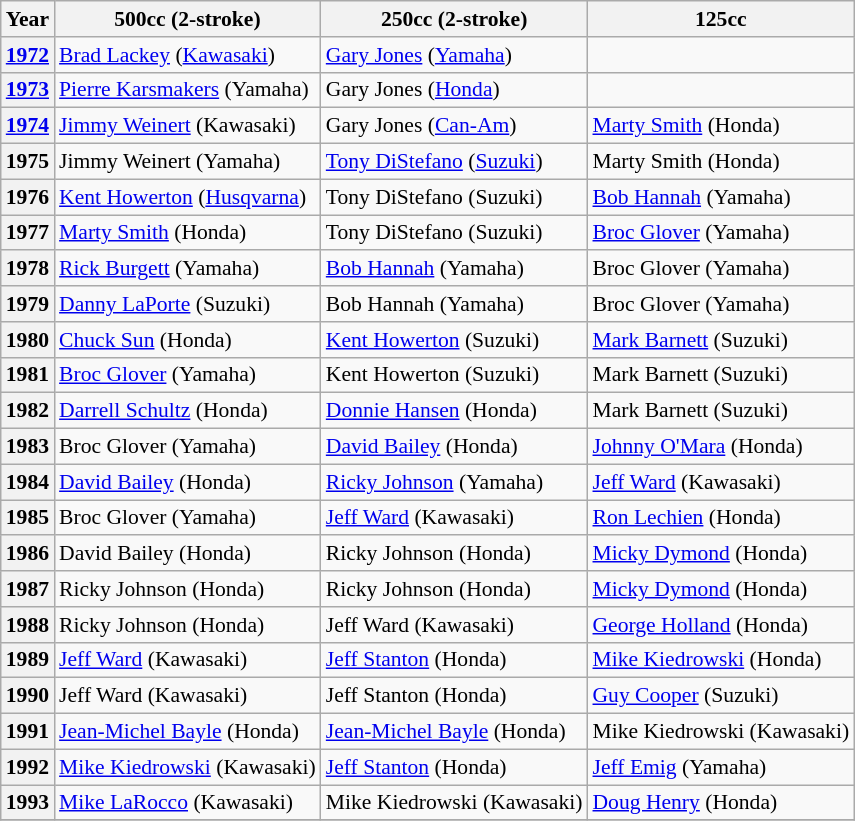<table class="wikitable" style="font-size: 90%;">
<tr>
<th>Year</th>
<th>500cc (2-stroke)</th>
<th>250cc (2-stroke)</th>
<th>125cc</th>
</tr>
<tr>
<th><a href='#'>1972</a></th>
<td> <a href='#'>Brad Lackey</a> (<a href='#'>Kawasaki</a>)</td>
<td> <a href='#'>Gary Jones</a> (<a href='#'>Yamaha</a>)</td>
<td></td>
</tr>
<tr>
<th><a href='#'>1973</a></th>
<td> <a href='#'>Pierre Karsmakers</a> (Yamaha)</td>
<td> Gary Jones (<a href='#'>Honda</a>)</td>
<td></td>
</tr>
<tr>
<th><a href='#'>1974</a></th>
<td> <a href='#'>Jimmy Weinert</a> (Kawasaki)</td>
<td> Gary Jones (<a href='#'>Can-Am</a>)</td>
<td> <a href='#'>Marty Smith</a> (Honda)</td>
</tr>
<tr>
<th>1975</th>
<td> Jimmy Weinert (Yamaha)</td>
<td> <a href='#'>Tony DiStefano</a> (<a href='#'>Suzuki</a>)</td>
<td> Marty Smith (Honda)</td>
</tr>
<tr>
<th>1976</th>
<td> <a href='#'>Kent Howerton</a> (<a href='#'>Husqvarna</a>)</td>
<td> Tony DiStefano (Suzuki)</td>
<td> <a href='#'>Bob Hannah</a> (Yamaha)</td>
</tr>
<tr>
<th>1977</th>
<td> <a href='#'>Marty Smith</a> (Honda)</td>
<td> Tony DiStefano (Suzuki)</td>
<td> <a href='#'>Broc Glover</a> (Yamaha)</td>
</tr>
<tr>
<th>1978</th>
<td> <a href='#'>Rick Burgett</a> (Yamaha)</td>
<td> <a href='#'>Bob Hannah</a> (Yamaha)</td>
<td> Broc Glover (Yamaha)</td>
</tr>
<tr>
<th>1979</th>
<td> <a href='#'>Danny LaPorte</a> (Suzuki)</td>
<td> Bob Hannah (Yamaha)</td>
<td> Broc Glover (Yamaha)</td>
</tr>
<tr>
<th>1980</th>
<td> <a href='#'>Chuck Sun</a> (Honda)</td>
<td> <a href='#'>Kent Howerton</a> (Suzuki)</td>
<td> <a href='#'>Mark Barnett</a> (Suzuki)</td>
</tr>
<tr>
<th>1981</th>
<td> <a href='#'>Broc Glover</a> (Yamaha)</td>
<td> Kent Howerton (Suzuki)</td>
<td> Mark Barnett (Suzuki)</td>
</tr>
<tr>
<th>1982</th>
<td> <a href='#'>Darrell Schultz</a> (Honda)</td>
<td> <a href='#'>Donnie Hansen</a> (Honda)</td>
<td> Mark Barnett (Suzuki)</td>
</tr>
<tr>
<th>1983</th>
<td> Broc Glover (Yamaha)</td>
<td> <a href='#'>David Bailey</a> (Honda)</td>
<td> <a href='#'>Johnny O'Mara</a> (Honda)</td>
</tr>
<tr>
<th>1984</th>
<td> <a href='#'>David Bailey</a> (Honda)</td>
<td> <a href='#'>Ricky Johnson</a> (Yamaha)</td>
<td> <a href='#'>Jeff Ward</a> (Kawasaki)</td>
</tr>
<tr>
<th>1985</th>
<td> Broc Glover (Yamaha)</td>
<td> <a href='#'>Jeff Ward</a> (Kawasaki)</td>
<td> <a href='#'>Ron Lechien</a> (Honda)</td>
</tr>
<tr>
<th>1986</th>
<td> David Bailey (Honda)</td>
<td> Ricky Johnson (Honda)</td>
<td> <a href='#'>Micky Dymond</a> (Honda)</td>
</tr>
<tr>
<th>1987</th>
<td> Ricky Johnson (Honda)</td>
<td> Ricky Johnson (Honda)</td>
<td> <a href='#'>Micky Dymond</a> (Honda)</td>
</tr>
<tr>
<th>1988</th>
<td> Ricky Johnson (Honda)</td>
<td> Jeff Ward (Kawasaki)</td>
<td> <a href='#'>George Holland</a> (Honda)</td>
</tr>
<tr>
<th>1989</th>
<td> <a href='#'>Jeff Ward</a> (Kawasaki)</td>
<td> <a href='#'>Jeff Stanton</a> (Honda)</td>
<td> <a href='#'>Mike Kiedrowski</a> (Honda)</td>
</tr>
<tr>
<th>1990</th>
<td> Jeff Ward (Kawasaki)</td>
<td> Jeff Stanton (Honda)</td>
<td> <a href='#'>Guy Cooper</a> (Suzuki)</td>
</tr>
<tr>
<th>1991</th>
<td> <a href='#'>Jean-Michel Bayle</a> (Honda)</td>
<td> <a href='#'>Jean-Michel Bayle</a> (Honda)</td>
<td> Mike Kiedrowski (Kawasaki)</td>
</tr>
<tr>
<th>1992</th>
<td> <a href='#'>Mike Kiedrowski</a> (Kawasaki)</td>
<td> <a href='#'>Jeff Stanton</a> (Honda)</td>
<td> <a href='#'>Jeff Emig</a> (Yamaha)</td>
</tr>
<tr>
<th>1993</th>
<td> <a href='#'>Mike LaRocco</a> (Kawasaki)</td>
<td> Mike Kiedrowski (Kawasaki)</td>
<td> <a href='#'>Doug Henry</a> (Honda)</td>
</tr>
<tr>
</tr>
</table>
